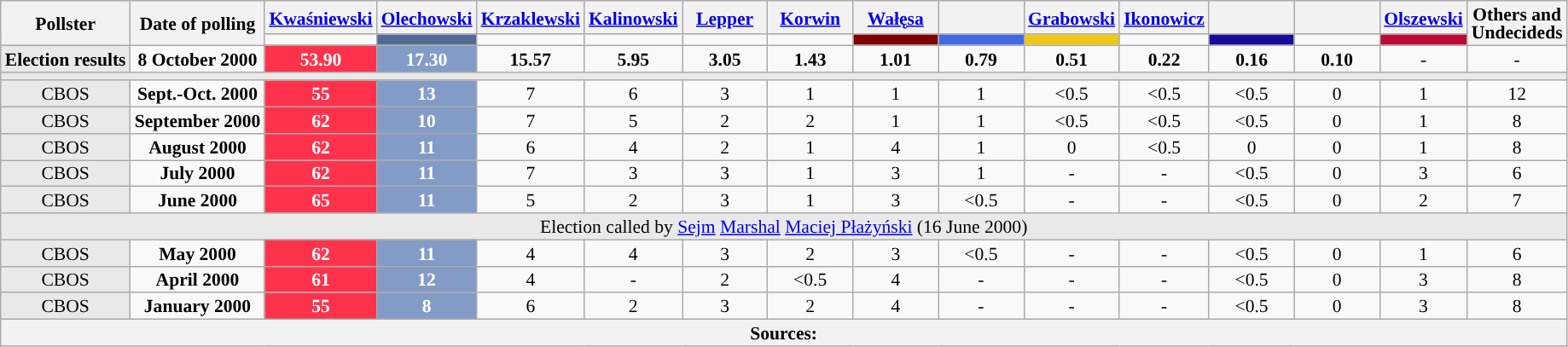<table class="wikitable" style="text-align:center; font-size:90%; line-height:14px;">
<tr>
<th rowspan="2">Pollster</th>
<th rowspan="2">Date of polling</th>
<th style="width:60px;"><a href='#'>Kwaśniewski</a><br></th>
<th style="width:60px;"><a href='#'>Olechowski</a><br></th>
<th style="width:60px;"><a href='#'>Krzaklewski</a><br></th>
<th style="width:60px;"><a href='#'>Kalinowski</a><br></th>
<th style="width:60px;"><a href='#'>Lepper</a><br></th>
<th style="width:60px;"><a href='#'>Korwin</a><br></th>
<th style="width:60px;"><a href='#'>Wałęsa</a><br></th>
<th style="width:60px;"><br></th>
<th style="width:60px;"><a href='#'>Grabowski</a><br></th>
<th style="width:60px;"><a href='#'>Ikonowicz</a><br></th>
<th style="width:60px;"><br></th>
<th style="width:60px;"><br></th>
<th style="width:60px;"><a href='#'>Olszewski</a><br></th>
<th rowspan="2">Others and<br>Undecideds</th>
</tr>
<tr>
<td style="background:"></td>
<td style="background:#516A95;"></td>
<td style="background:"></td>
<td style="background:"></td>
<td style="background:"></td>
<td style="background:"></td>
<td style="background:#800000;"></td>
<td style="background:#4169E1;"></td>
<td style="background:#EFC816;"></td>
<td style="background:"></td>
<td style="background:#180A9B;"></td>
<td style="background:"></td>
<td style="background:#BD0934;"></td>
</tr>
<tr>
<td style="background-color:#E9E9E9"><strong>Election results</strong></td>
<td><strong>8 October 2000</strong></td>
<td style="background:#FF324C; color:white;"><strong>53.90</strong></td>
<td style="background:#839CC7; color:white;"><strong>17.30</strong></td>
<td><strong>15.57</strong></td>
<td><strong>5.95</strong></td>
<td><strong>3.05</strong></td>
<td><strong>1.43</strong></td>
<td><strong>1.01</strong></td>
<td><strong>0.79</strong></td>
<td><strong>0.51</strong></td>
<td><strong>0.22</strong></td>
<td><strong>0.16</strong></td>
<td><strong>0.10</strong></td>
<td>-</td>
<td>-</td>
</tr>
<tr>
<td colspan="16" style="background-color:#E9E9E9"></td>
</tr>
<tr>
<td style="background-color:#E9E9E9">CBOS</td>
<td><strong>Sept.-Oct. 2000</strong></td>
<td style="background:#FF324C; color:white;"><strong>55</strong></td>
<td style="background:#839CC7; color:white;"><strong>13</strong></td>
<td>7</td>
<td>6</td>
<td>3</td>
<td>1</td>
<td>1</td>
<td>1</td>
<td><0.5</td>
<td><0.5</td>
<td><0.5</td>
<td>0</td>
<td>1</td>
<td>12</td>
</tr>
<tr>
<td style="background-color:#E9E9E9">CBOS</td>
<td><strong>September 2000</strong></td>
<td style="background:#FF324C; color:white;"><strong>62</strong></td>
<td style="background:#839CC7; color:white;"><strong>10</strong></td>
<td>7</td>
<td>5</td>
<td>2</td>
<td>2</td>
<td>1</td>
<td>1</td>
<td><0.5</td>
<td><0.5</td>
<td><0.5</td>
<td>0</td>
<td>1</td>
<td>8</td>
</tr>
<tr>
<td style="background-color:#E9E9E9">CBOS</td>
<td><strong>August 2000</strong></td>
<td style="background:#FF324C; color:white;"><strong>62</strong></td>
<td style="background:#839CC7; color:white;"><strong>11</strong></td>
<td>6</td>
<td>4</td>
<td>2</td>
<td>1</td>
<td>4</td>
<td>1</td>
<td>0</td>
<td><0.5</td>
<td>0</td>
<td>0</td>
<td>1</td>
<td>8</td>
</tr>
<tr>
<td style="background-color:#E9E9E9">CBOS</td>
<td><strong>July 2000</strong></td>
<td style="background:#FF324C; color:white;"><strong>62</strong></td>
<td style="background:#839CC7; color:white;"><strong>11</strong></td>
<td>7</td>
<td>3</td>
<td>3</td>
<td>1</td>
<td>3</td>
<td>1</td>
<td>-</td>
<td>-</td>
<td><0.5</td>
<td>0</td>
<td>3</td>
<td>6</td>
</tr>
<tr>
<td style="background-color:#E9E9E9">CBOS</td>
<td><strong>June 2000</strong></td>
<td style="background:#FF324C; color:white;"><strong>65</strong></td>
<td style="background:#839CC7; color:white;"><strong>11</strong></td>
<td>5</td>
<td>2</td>
<td>3</td>
<td>1</td>
<td>3</td>
<td><0.5</td>
<td>-</td>
<td>-</td>
<td><0.5</td>
<td>0</td>
<td>2</td>
<td>7</td>
</tr>
<tr>
<td colspan="16" style="background-color:#E9E9E9">Election called by <a href='#'>Sejm</a> <a href='#'>Marshal</a> <a href='#'>Maciej Płażyński</a> (16 June 2000)</td>
</tr>
<tr>
<td style="background-color:#E9E9E9">CBOS</td>
<td><strong>May 2000</strong></td>
<td style="background:#FF324C; color:white;"><strong>62</strong></td>
<td style="background:#839CC7; color:white;"><strong>11</strong></td>
<td>4</td>
<td>4</td>
<td>3</td>
<td>2</td>
<td>3</td>
<td><0.5</td>
<td>-</td>
<td>-</td>
<td><0.5</td>
<td>0</td>
<td>1</td>
<td>6</td>
</tr>
<tr>
<td style="background-color:#E9E9E9">CBOS</td>
<td><strong>April 2000</strong></td>
<td style="background:#FF324C; color:white;"><strong>61</strong></td>
<td style="background:#839CC7; color:white;"><strong>12</strong></td>
<td>4</td>
<td>-</td>
<td>2</td>
<td><0.5</td>
<td>4</td>
<td>-</td>
<td>-</td>
<td>-</td>
<td><0.5</td>
<td>0</td>
<td>3</td>
<td>8</td>
</tr>
<tr>
<td style="background-color:#E9E9E9">CBOS</td>
<td><strong>January 2000</strong></td>
<td style="background:#FF324C; color:white;"><strong>55</strong></td>
<td style="background:#839CC7; color:white;"><strong>8</strong></td>
<td>6</td>
<td>2</td>
<td>3</td>
<td>2</td>
<td>4</td>
<td>-</td>
<td>-</td>
<td>-</td>
<td><0.5</td>
<td>0</td>
<td>3</td>
<td>8</td>
</tr>
<tr>
<th colspan=16>Sources: </th>
</tr>
</table>
